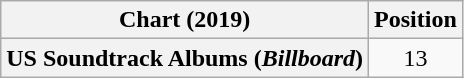<table class="wikitable plainrowheaders" style="text-align:center;">
<tr>
<th scope="col">Chart (2019)</th>
<th scope="col">Position</th>
</tr>
<tr>
<th scope="row">US Soundtrack Albums (<em>Billboard</em>)</th>
<td>13</td>
</tr>
</table>
